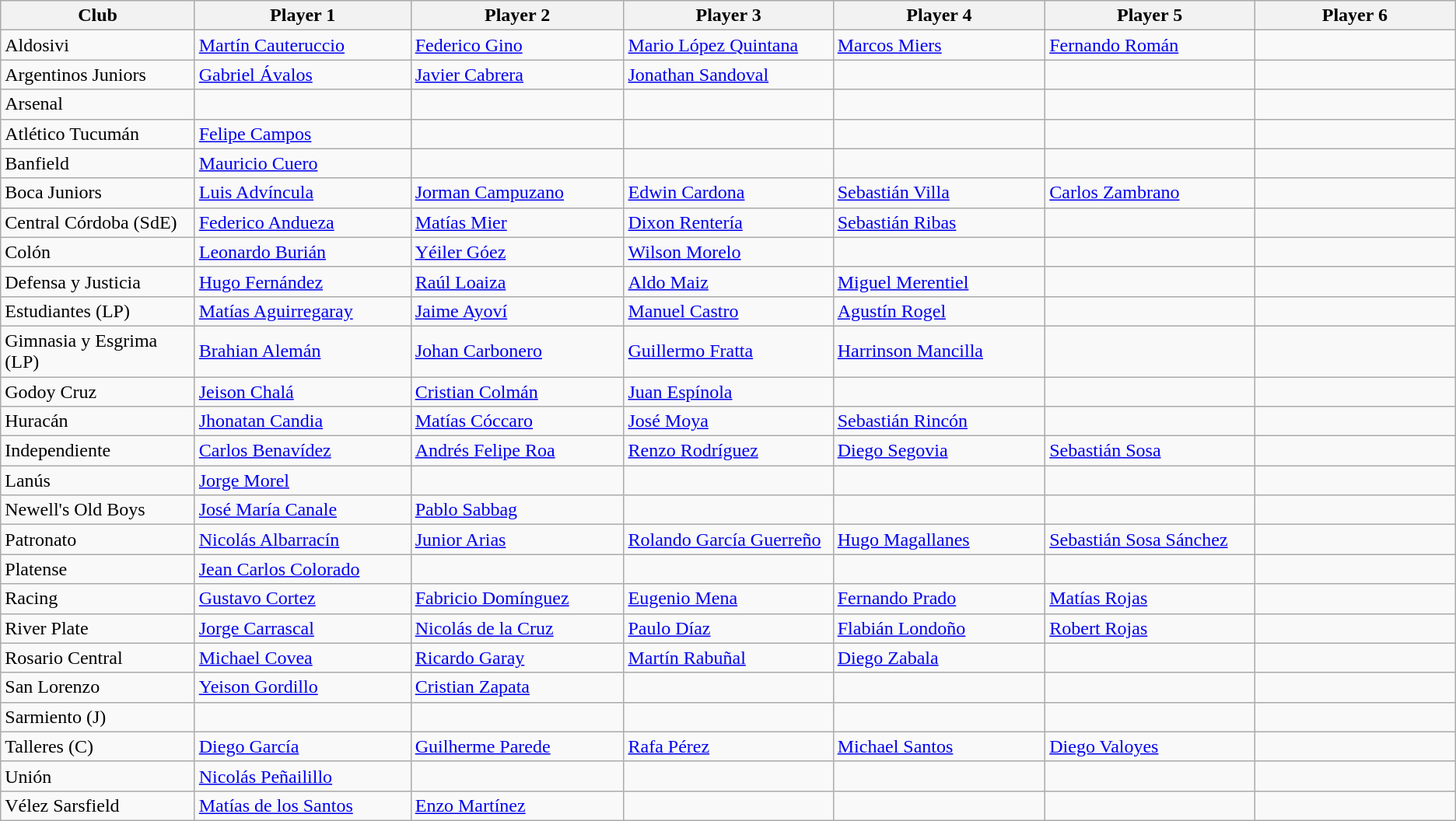<table class="wikitable sortable">
<tr>
<th style="width:190px;">Club</th>
<th style="width:220px;">Player 1</th>
<th style="width:220px;">Player 2</th>
<th style="width:220px;">Player 3</th>
<th style="width:220px;">Player 4</th>
<th style="width:220px;">Player 5</th>
<th style="width:220px;">Player 6</th>
</tr>
<tr>
<td>Aldosivi</td>
<td> <a href='#'>Martín Cauteruccio</a></td>
<td> <a href='#'>Federico Gino</a></td>
<td> <a href='#'>Mario López Quintana</a></td>
<td> <a href='#'>Marcos Miers</a></td>
<td> <a href='#'>Fernando Román</a></td>
<td></td>
</tr>
<tr>
<td>Argentinos Juniors</td>
<td> <a href='#'>Gabriel Ávalos</a></td>
<td> <a href='#'>Javier Cabrera</a></td>
<td> <a href='#'>Jonathan Sandoval</a></td>
<td></td>
<td></td>
<td></td>
</tr>
<tr>
<td>Arsenal</td>
<td></td>
<td></td>
<td></td>
<td></td>
<td></td>
<td></td>
</tr>
<tr>
<td>Atlético Tucumán</td>
<td> <a href='#'>Felipe Campos</a></td>
<td></td>
<td></td>
<td></td>
<td></td>
<td></td>
</tr>
<tr>
<td>Banfield</td>
<td> <a href='#'>Mauricio Cuero</a></td>
<td></td>
<td></td>
<td></td>
<td></td>
<td></td>
</tr>
<tr>
<td>Boca Juniors</td>
<td> <a href='#'>Luis Advíncula</a></td>
<td> <a href='#'>Jorman Campuzano</a></td>
<td> <a href='#'>Edwin Cardona</a></td>
<td> <a href='#'>Sebastián Villa</a></td>
<td> <a href='#'>Carlos Zambrano</a></td>
<td></td>
</tr>
<tr>
<td>Central Córdoba (SdE)</td>
<td> <a href='#'>Federico Andueza</a></td>
<td> <a href='#'>Matías Mier</a></td>
<td> <a href='#'>Dixon Rentería</a></td>
<td> <a href='#'>Sebastián Ribas</a></td>
<td></td>
<td></td>
</tr>
<tr>
<td>Colón</td>
<td> <a href='#'>Leonardo Burián</a></td>
<td> <a href='#'>Yéiler Góez</a></td>
<td> <a href='#'>Wilson Morelo</a></td>
<td></td>
<td></td>
<td></td>
</tr>
<tr>
<td>Defensa y Justicia</td>
<td> <a href='#'>Hugo Fernández</a></td>
<td> <a href='#'>Raúl Loaiza</a></td>
<td> <a href='#'>Aldo Maiz</a></td>
<td> <a href='#'>Miguel Merentiel</a></td>
<td></td>
<td></td>
</tr>
<tr>
<td>Estudiantes (LP)</td>
<td> <a href='#'>Matías Aguirregaray</a></td>
<td> <a href='#'>Jaime Ayoví</a></td>
<td> <a href='#'>Manuel Castro</a></td>
<td> <a href='#'>Agustín Rogel</a></td>
<td></td>
<td></td>
</tr>
<tr>
<td>Gimnasia y Esgrima (LP)</td>
<td> <a href='#'>Brahian Alemán</a></td>
<td> <a href='#'>Johan Carbonero</a></td>
<td> <a href='#'>Guillermo Fratta</a></td>
<td> <a href='#'>Harrinson Mancilla</a></td>
<td></td>
<td></td>
</tr>
<tr>
<td>Godoy Cruz</td>
<td> <a href='#'>Jeison Chalá</a></td>
<td> <a href='#'>Cristian Colmán</a></td>
<td> <a href='#'>Juan Espínola</a></td>
<td></td>
<td></td>
<td></td>
</tr>
<tr>
<td>Huracán</td>
<td> <a href='#'>Jhonatan Candia</a></td>
<td> <a href='#'>Matías Cóccaro</a></td>
<td> <a href='#'>José Moya</a></td>
<td> <a href='#'>Sebastián Rincón</a></td>
<td></td>
<td></td>
</tr>
<tr>
<td>Independiente</td>
<td> <a href='#'>Carlos Benavídez</a></td>
<td> <a href='#'>Andrés Felipe Roa</a></td>
<td> <a href='#'>Renzo Rodríguez</a></td>
<td> <a href='#'>Diego Segovia</a></td>
<td> <a href='#'>Sebastián Sosa</a></td>
<td></td>
</tr>
<tr>
<td>Lanús</td>
<td> <a href='#'>Jorge Morel</a></td>
<td></td>
<td></td>
<td></td>
<td></td>
<td></td>
</tr>
<tr>
<td>Newell's Old Boys</td>
<td> <a href='#'>José María Canale</a></td>
<td> <a href='#'>Pablo Sabbag</a></td>
<td></td>
<td></td>
<td></td>
<td></td>
</tr>
<tr>
<td>Patronato</td>
<td> <a href='#'>Nicolás Albarracín</a></td>
<td> <a href='#'>Junior Arias</a></td>
<td> <a href='#'>Rolando García Guerreño</a></td>
<td> <a href='#'>Hugo Magallanes</a></td>
<td> <a href='#'>Sebastián Sosa Sánchez</a></td>
<td></td>
</tr>
<tr>
<td>Platense</td>
<td> <a href='#'>Jean Carlos Colorado</a></td>
<td></td>
<td></td>
<td></td>
<td></td>
<td></td>
</tr>
<tr>
<td>Racing</td>
<td> <a href='#'>Gustavo Cortez</a></td>
<td> <a href='#'>Fabricio Domínguez</a></td>
<td> <a href='#'>Eugenio Mena</a></td>
<td> <a href='#'>Fernando Prado</a></td>
<td> <a href='#'>Matías Rojas</a></td>
<td></td>
</tr>
<tr>
<td>River Plate</td>
<td> <a href='#'>Jorge Carrascal</a></td>
<td> <a href='#'>Nicolás de la Cruz</a></td>
<td> <a href='#'>Paulo Díaz</a></td>
<td> <a href='#'>Flabián Londoño</a></td>
<td> <a href='#'>Robert Rojas</a></td>
<td></td>
</tr>
<tr>
<td>Rosario Central</td>
<td> <a href='#'>Michael Covea</a></td>
<td> <a href='#'>Ricardo Garay</a></td>
<td> <a href='#'>Martín Rabuñal</a></td>
<td> <a href='#'>Diego Zabala</a></td>
<td></td>
<td></td>
</tr>
<tr>
<td>San Lorenzo</td>
<td> <a href='#'>Yeison Gordillo</a></td>
<td> <a href='#'>Cristian Zapata</a></td>
<td></td>
<td></td>
<td></td>
<td></td>
</tr>
<tr>
<td>Sarmiento (J)</td>
<td></td>
<td></td>
<td></td>
<td></td>
<td></td>
<td></td>
</tr>
<tr>
<td>Talleres (C)</td>
<td> <a href='#'>Diego García</a></td>
<td> <a href='#'>Guilherme Parede</a></td>
<td> <a href='#'>Rafa Pérez</a></td>
<td> <a href='#'>Michael Santos</a></td>
<td> <a href='#'>Diego Valoyes</a></td>
<td></td>
</tr>
<tr>
<td>Unión</td>
<td> <a href='#'>Nicolás Peñailillo</a></td>
<td></td>
<td></td>
<td></td>
<td></td>
<td></td>
</tr>
<tr>
<td>Vélez Sarsfield</td>
<td> <a href='#'>Matías de los Santos</a></td>
<td> <a href='#'>Enzo Martínez</a></td>
<td></td>
<td></td>
<td></td>
<td></td>
</tr>
</table>
